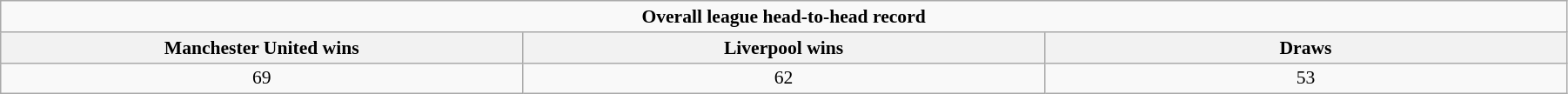<table class="wikitable" style="font-size:90%;width:95%;text-align:center">
<tr>
<td colspan="3"><strong>Overall league head-to-head record</strong></td>
</tr>
<tr>
<th width="33%">Manchester United wins</th>
<th width="33%">Liverpool wins</th>
<th width="33%">Draws</th>
</tr>
<tr>
<td>69</td>
<td>62</td>
<td>53</td>
</tr>
</table>
